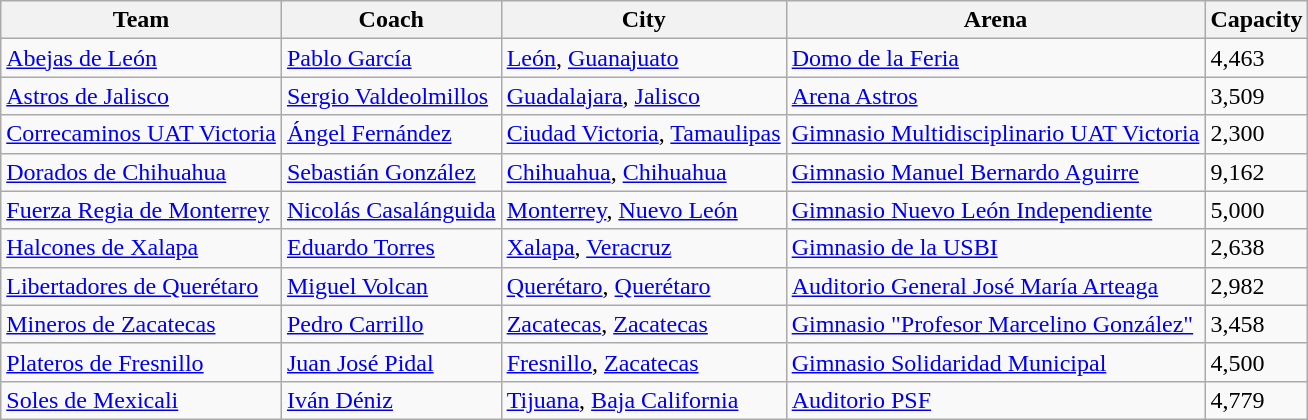<table class="wikitable">
<tr>
<th>Team</th>
<th>Coach</th>
<th>City</th>
<th>Arena</th>
<th>Capacity</th>
</tr>
<tr>
<td><a href='#'>Abejas de León</a></td>
<td> <a href='#'>Pablo García</a></td>
<td><a href='#'>León</a>, <a href='#'>Guanajuato</a></td>
<td><a href='#'>Domo de la Feria</a></td>
<td>4,463</td>
</tr>
<tr>
<td><a href='#'>Astros de Jalisco</a></td>
<td> <a href='#'>Sergio Valdeolmillos</a></td>
<td><a href='#'>Guadalajara</a>, <a href='#'>Jalisco</a></td>
<td><a href='#'>Arena Astros</a></td>
<td>3,509</td>
</tr>
<tr>
<td><a href='#'>Correcaminos UAT Victoria</a></td>
<td> <a href='#'>Ángel Fernández</a></td>
<td><a href='#'>Ciudad Victoria</a>, <a href='#'>Tamaulipas</a></td>
<td><a href='#'>Gimnasio Multidisciplinario UAT Victoria</a></td>
<td>2,300</td>
</tr>
<tr>
<td><a href='#'>Dorados de Chihuahua</a></td>
<td> <a href='#'>Sebastián González</a></td>
<td><a href='#'>Chihuahua</a>, <a href='#'>Chihuahua</a></td>
<td><a href='#'>Gimnasio Manuel Bernardo Aguirre</a></td>
<td>9,162</td>
</tr>
<tr>
<td><a href='#'>Fuerza Regia de Monterrey</a></td>
<td> <a href='#'>Nicolás Casalánguida</a></td>
<td><a href='#'>Monterrey</a>, <a href='#'>Nuevo León</a></td>
<td><a href='#'>Gimnasio Nuevo León Independiente</a></td>
<td>5,000</td>
</tr>
<tr>
<td><a href='#'>Halcones de Xalapa</a></td>
<td> <a href='#'>Eduardo Torres</a></td>
<td><a href='#'>Xalapa</a>, <a href='#'>Veracruz</a></td>
<td><a href='#'>Gimnasio de la USBI</a></td>
<td>2,638</td>
</tr>
<tr>
<td><a href='#'>Libertadores de Querétaro</a></td>
<td> <a href='#'>Miguel Volcan</a></td>
<td><a href='#'>Querétaro</a>, <a href='#'>Querétaro</a></td>
<td><a href='#'>Auditorio General José María Arteaga</a></td>
<td>2,982</td>
</tr>
<tr>
<td><a href='#'>Mineros de Zacatecas</a></td>
<td> <a href='#'>Pedro Carrillo</a></td>
<td><a href='#'>Zacatecas</a>, <a href='#'>Zacatecas</a></td>
<td><a href='#'>Gimnasio "Profesor Marcelino González"</a></td>
<td>3,458</td>
</tr>
<tr>
<td><a href='#'>Plateros de Fresnillo</a></td>
<td> <a href='#'>Juan José Pidal</a></td>
<td><a href='#'>Fresnillo</a>, <a href='#'>Zacatecas</a></td>
<td><a href='#'>Gimnasio Solidaridad Municipal</a></td>
<td>4,500</td>
</tr>
<tr>
<td><a href='#'>Soles de Mexicali</a></td>
<td> <a href='#'>Iván Déniz</a></td>
<td><a href='#'>Tijuana</a>, <a href='#'>Baja California</a></td>
<td><a href='#'>Auditorio PSF</a></td>
<td>4,779</td>
</tr>
</table>
